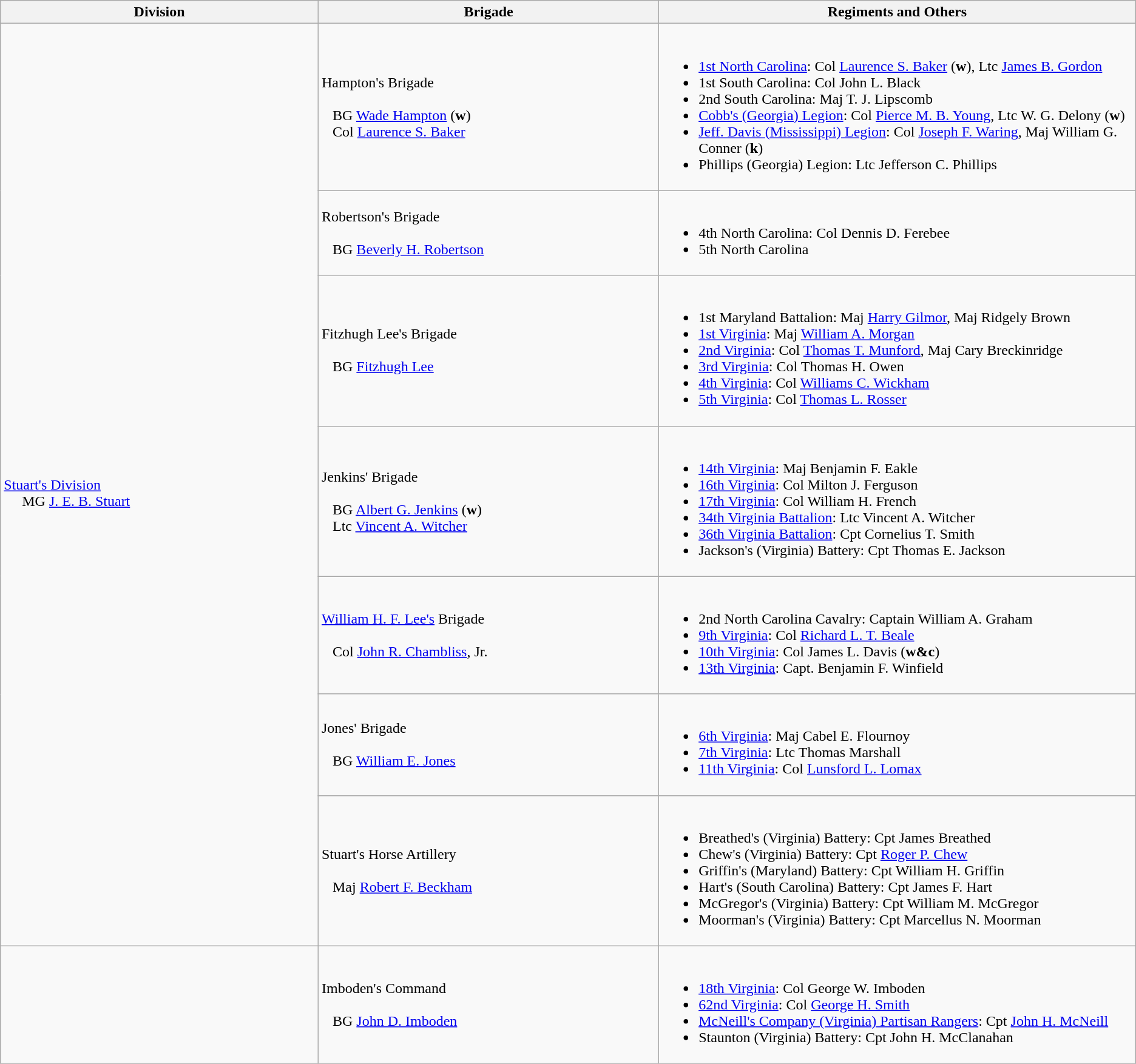<table class="wikitable">
<tr>
<th style="width:28%;">Division</th>
<th style="width:30%;">Brigade</th>
<th>Regiments and Others</th>
</tr>
<tr>
<td rowspan=7><br><a href='#'>Stuart's Division</a>
<br>    
MG <a href='#'>J. E. B. Stuart</a></td>
<td>Hampton's Brigade<br><br>  
BG <a href='#'>Wade Hampton</a> (<strong>w</strong>)
<br>  
Col <a href='#'>Laurence S. Baker</a></td>
<td><br><ul><li><a href='#'>1st North Carolina</a>: Col <a href='#'>Laurence S. Baker</a> (<strong>w</strong>), Ltc <a href='#'>James B. Gordon</a></li><li>1st South Carolina: Col John L. Black</li><li>2nd South Carolina: Maj T. J. Lipscomb</li><li><a href='#'>Cobb's (Georgia) Legion</a>: Col <a href='#'>Pierce M. B. Young</a>, Ltc W. G. Delony (<strong>w</strong>)</li><li><a href='#'>Jeff. Davis (Mississippi) Legion</a>: Col <a href='#'>Joseph F. Waring</a>, Maj William G. Conner (<strong>k</strong>)</li><li>Phillips (Georgia) Legion: Ltc Jefferson C. Phillips</li></ul></td>
</tr>
<tr>
<td>Robertson's Brigade<br><br>  
BG <a href='#'>Beverly H. Robertson</a></td>
<td><br><ul><li>4th North Carolina: Col Dennis D. Ferebee</li><li>5th North Carolina</li></ul></td>
</tr>
<tr>
<td>Fitzhugh Lee's Brigade<br><br>  
BG <a href='#'>Fitzhugh Lee</a></td>
<td><br><ul><li>1st Maryland Battalion: Maj <a href='#'>Harry Gilmor</a>, Maj Ridgely Brown</li><li><a href='#'>1st Virginia</a>: Maj <a href='#'>William A. Morgan</a></li><li><a href='#'>2nd Virginia</a>: Col <a href='#'>Thomas T. Munford</a>, Maj Cary Breckinridge</li><li><a href='#'>3rd Virginia</a>: Col Thomas H. Owen</li><li><a href='#'>4th Virginia</a>: Col <a href='#'>Williams C. Wickham</a></li><li><a href='#'>5th Virginia</a>: Col <a href='#'>Thomas L. Rosser</a></li></ul></td>
</tr>
<tr>
<td>Jenkins' Brigade<br><br>  
BG <a href='#'>Albert G. Jenkins</a> (<strong>w</strong>)
<br>  
Ltc <a href='#'>Vincent A. Witcher</a></td>
<td><br><ul><li><a href='#'>14th Virginia</a>: Maj Benjamin F. Eakle</li><li><a href='#'>16th Virginia</a>: Col Milton J. Ferguson</li><li><a href='#'>17th Virginia</a>: Col William H. French</li><li><a href='#'>34th Virginia Battalion</a>: Ltc Vincent A. Witcher</li><li><a href='#'>36th Virginia Battalion</a>: Cpt Cornelius T. Smith</li><li>Jackson's (Virginia) Battery: Cpt Thomas E. Jackson</li></ul></td>
</tr>
<tr>
<td><a href='#'>William H. F. Lee's</a> Brigade<br><br>  
Col <a href='#'>John R. Chambliss</a>, Jr.</td>
<td><br><ul><li>2nd North Carolina Cavalry: Captain William A. Graham</li><li><a href='#'>9th Virginia</a>: Col <a href='#'>Richard L. T. Beale</a></li><li><a href='#'>10th Virginia</a>: Col James L. Davis (<strong>w&c</strong>)</li><li><a href='#'>13th Virginia</a>: Capt. Benjamin F. Winfield</li></ul></td>
</tr>
<tr>
<td>Jones' Brigade<br><br>  
BG <a href='#'>William E. Jones</a></td>
<td><br><ul><li><a href='#'>6th Virginia</a>: Maj Cabel E. Flournoy</li><li><a href='#'>7th Virginia</a>: Ltc Thomas Marshall</li><li><a href='#'>11th Virginia</a>: Col <a href='#'>Lunsford L. Lomax</a></li></ul></td>
</tr>
<tr>
<td>Stuart's Horse Artillery<br><br>  
Maj <a href='#'>Robert F. Beckham</a></td>
<td><br><ul><li>Breathed's (Virginia) Battery: Cpt James Breathed</li><li>Chew's (Virginia) Battery: Cpt <a href='#'>Roger P. Chew</a></li><li>Griffin's (Maryland) Battery: Cpt William H. Griffin</li><li>Hart's (South Carolina) Battery: Cpt James F. Hart</li><li>McGregor's (Virginia) Battery: Cpt William M. McGregor</li><li>Moorman's (Virginia) Battery: Cpt Marcellus N. Moorman </li></ul></td>
</tr>
<tr>
<td></td>
<td>Imboden's Command<br><br>  
BG <a href='#'>John D. Imboden</a></td>
<td><br><ul><li><a href='#'>18th Virginia</a>: Col George W. Imboden</li><li><a href='#'>62nd Virginia</a>: Col <a href='#'>George H. Smith</a></li><li><a href='#'>McNeill's Company (Virginia) Partisan Rangers</a>: Cpt <a href='#'>John H. McNeill</a></li><li>Staunton (Virginia) Battery: Cpt John H. McClanahan</li></ul></td>
</tr>
</table>
